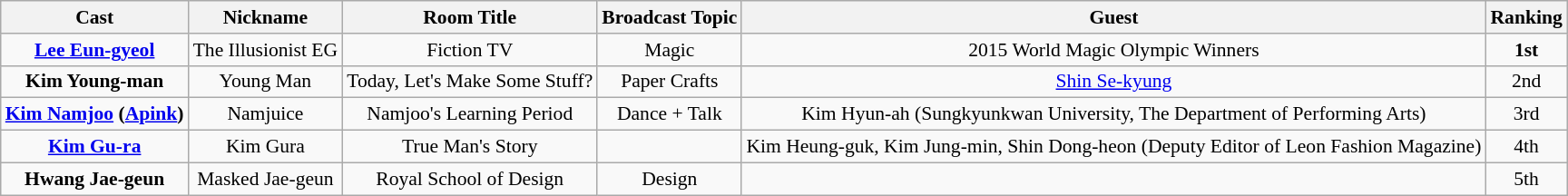<table class="wikitable" style="font-size:90%;">
<tr>
<th>Cast</th>
<th>Nickname</th>
<th>Room Title</th>
<th>Broadcast Topic</th>
<th>Guest</th>
<th>Ranking</th>
</tr>
<tr align="center">
<td><strong><a href='#'>Lee Eun-gyeol</a></strong></td>
<td>The Illusionist EG</td>
<td>Fiction TV</td>
<td>Magic</td>
<td>2015 World Magic Olympic Winners</td>
<td><strong>1st</strong></td>
</tr>
<tr align="center">
<td><strong>Kim Young-man</strong></td>
<td>Young Man</td>
<td>Today, Let's Make Some Stuff?</td>
<td>Paper Crafts</td>
<td><a href='#'>Shin Se-kyung</a></td>
<td>2nd</td>
</tr>
<tr align="center">
<td><strong><a href='#'>Kim Namjoo</a> (<a href='#'>Apink</a>)</strong></td>
<td>Namjuice</td>
<td>Namjoo's Learning Period</td>
<td>Dance + Talk</td>
<td>Kim Hyun-ah (Sungkyunkwan University, The Department of Performing Arts)</td>
<td>3rd</td>
</tr>
<tr align="center">
<td><strong><a href='#'>Kim Gu-ra</a></strong></td>
<td>Kim Gura</td>
<td>True Man's Story</td>
<td></td>
<td>Kim Heung-guk, Kim Jung-min, Shin Dong-heon (Deputy Editor of Leon Fashion Magazine)</td>
<td>4th</td>
</tr>
<tr align="center">
<td><strong>Hwang Jae-geun</strong></td>
<td>Masked Jae-geun</td>
<td>Royal School of Design</td>
<td>Design</td>
<td></td>
<td>5th</td>
</tr>
</table>
